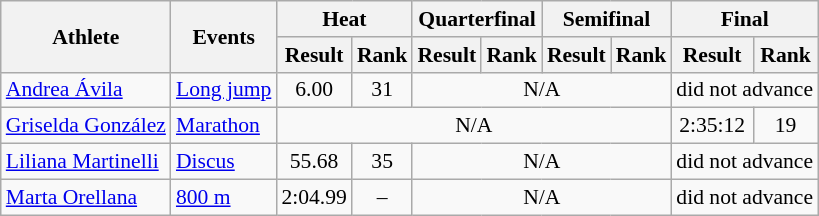<table class=wikitable style="font-size:90%">
<tr>
<th rowspan="2">Athlete</th>
<th rowspan="2">Events</th>
<th colspan="2">Heat</th>
<th colspan="2">Quarterfinal</th>
<th colspan="2">Semifinal</th>
<th colspan="2">Final</th>
</tr>
<tr>
<th>Result</th>
<th>Rank</th>
<th>Result</th>
<th>Rank</th>
<th>Result</th>
<th>Rank</th>
<th>Result</th>
<th>Rank</th>
</tr>
<tr>
<td><a href='#'>Andrea Ávila</a></td>
<td><a href='#'>Long jump</a></td>
<td align="center">6.00</td>
<td align="center">31</td>
<td align="center" colspan="4">N/A</td>
<td align="center" colspan="2">did not advance</td>
</tr>
<tr>
<td><a href='#'>Griselda González</a></td>
<td><a href='#'>Marathon</a></td>
<td align="center" colspan="6">N/A</td>
<td align="center">2:35:12</td>
<td align="center">19</td>
</tr>
<tr>
<td><a href='#'>Liliana Martinelli</a></td>
<td><a href='#'>Discus</a></td>
<td align="center">55.68</td>
<td align="center">35</td>
<td align="center" colspan="4">N/A</td>
<td align="center" colspan="2">did not advance</td>
</tr>
<tr>
<td><a href='#'>Marta Orellana</a></td>
<td><a href='#'>800 m</a></td>
<td align="center">2:04.99</td>
<td align="center">–</td>
<td align="center" colspan="4">N/A</td>
<td align="center" colspan="2">did not advance</td>
</tr>
</table>
